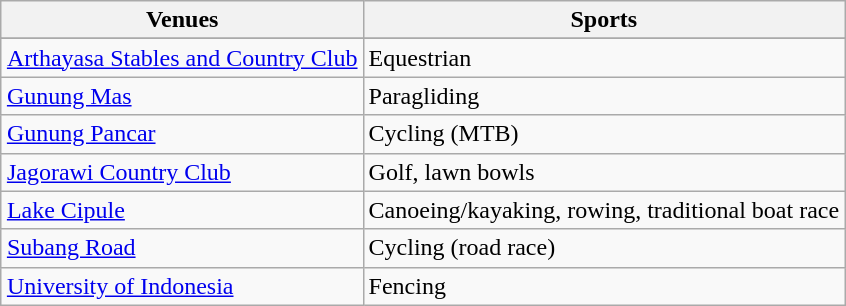<table class="wikitable" style="margin-left:auto;margin-right:auto">
<tr>
<th>Venues</th>
<th>Sports</th>
</tr>
<tr>
</tr>
<tr>
<td><a href='#'>Arthayasa Stables and Country Club</a></td>
<td>Equestrian</td>
</tr>
<tr>
<td><a href='#'>Gunung Mas</a></td>
<td>Paragliding</td>
</tr>
<tr>
<td><a href='#'>Gunung Pancar</a></td>
<td>Cycling (MTB)</td>
</tr>
<tr>
<td><a href='#'>Jagorawi Country Club</a></td>
<td>Golf, lawn bowls</td>
</tr>
<tr>
<td><a href='#'>Lake Cipule</a></td>
<td>Canoeing/kayaking, rowing, traditional boat race</td>
</tr>
<tr>
<td><a href='#'>Subang Road</a></td>
<td>Cycling (road race)</td>
</tr>
<tr>
<td><a href='#'>University of Indonesia</a></td>
<td>Fencing</td>
</tr>
</table>
